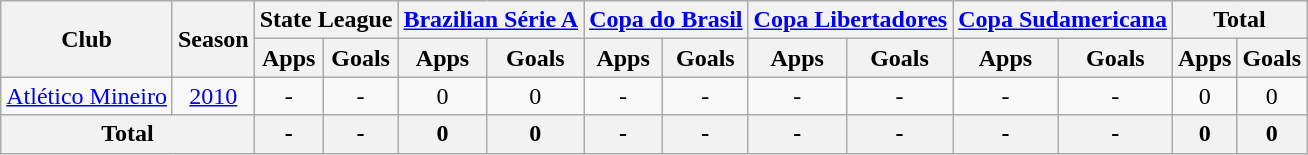<table class="wikitable" style="text-align: center;">
<tr>
<th rowspan="2">Club</th>
<th rowspan="2">Season</th>
<th colspan="2">State League</th>
<th colspan="2"><a href='#'>Brazilian Série A</a></th>
<th colspan="2"><a href='#'>Copa do Brasil</a></th>
<th colspan="2"><a href='#'>Copa Libertadores</a></th>
<th colspan="2"><a href='#'>Copa Sudamericana</a></th>
<th colspan="2">Total</th>
</tr>
<tr>
<th>Apps</th>
<th>Goals</th>
<th>Apps</th>
<th>Goals</th>
<th>Apps</th>
<th>Goals</th>
<th>Apps</th>
<th>Goals</th>
<th>Apps</th>
<th>Goals</th>
<th>Apps</th>
<th>Goals</th>
</tr>
<tr>
<td rowspan="1" valign="center"><a href='#'>Atlético Mineiro</a></td>
<td><a href='#'>2010</a></td>
<td>-</td>
<td>-</td>
<td>0</td>
<td>0</td>
<td>-</td>
<td>-</td>
<td>-</td>
<td>-</td>
<td>-</td>
<td>-</td>
<td>0</td>
<td>0</td>
</tr>
<tr>
<th colspan="2"><strong>Total</strong></th>
<th>-</th>
<th>-</th>
<th>0</th>
<th>0</th>
<th>-</th>
<th>-</th>
<th>-</th>
<th>-</th>
<th>-</th>
<th>-</th>
<th>0</th>
<th>0</th>
</tr>
</table>
